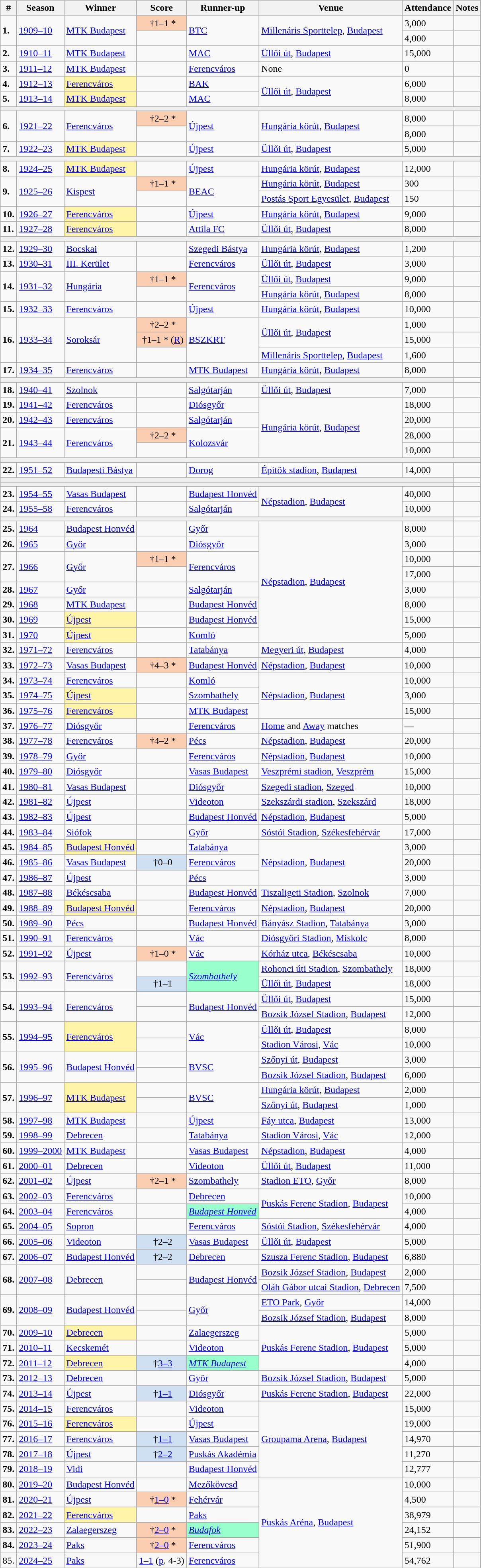<table class="sortable wikitable plainrowheaders">
<tr>
<th scope="col">#</th>
<th scope="col">Season</th>
<th scope="col">Winner</th>
<th scope="col">Score</th>
<th scope="col">Runner-up</th>
<th scope="col">Venue</th>
<th scope="col">Attendance</th>
<th>Notes</th>
</tr>
<tr>
<td rowspan="2"><strong>1.</strong></td>
<td rowspan="2"><a href='#'>1909–10</a></td>
<td rowspan="2"><a href='#'>MTK Budapest</a></td>
<td align=center style="background-color:#FBCEB1"><span> †</span>1–1 *</td>
<td rowspan="2"><a href='#'>BTC</a></td>
<td rowspan="2"><a href='#'>Millenáris Sporttelep</a>, <a href='#'>Budapest</a></td>
<td>3,000</td>
<td></td>
</tr>
<tr>
<td></td>
<td>4,000</td>
<td></td>
</tr>
<tr>
<td><strong>2.</strong></td>
<td><a href='#'>1910–11</a></td>
<td><a href='#'>MTK Budapest</a></td>
<td></td>
<td><a href='#'>MAC</a></td>
<td><a href='#'>Üllői út</a>, <a href='#'>Budapest</a></td>
<td>15,000</td>
<td></td>
</tr>
<tr>
<td><strong>3.</strong></td>
<td><a href='#'>1911–12</a></td>
<td><a href='#'>MTK Budapest</a></td>
<td></td>
<td><a href='#'>Ferencváros</a></td>
<td>None</td>
<td>0</td>
<td></td>
</tr>
<tr>
<td><strong>4.</strong></td>
<td><a href='#'>1912–13</a></td>
<td style="background-color:#fff4a7"><a href='#'>Ferencváros</a></td>
<td></td>
<td><a href='#'>BAK</a></td>
<td rowspan="2"><a href='#'>Üllői út</a>, <a href='#'>Budapest</a></td>
<td>6,000</td>
<td></td>
</tr>
<tr>
<td><strong>5.</strong></td>
<td><a href='#'>1913–14</a></td>
<td style="background-color:#fff4a7"><a href='#'>MTK Budapest</a></td>
<td></td>
<td><a href='#'>MAC</a></td>
<td>8,000</td>
<td></td>
</tr>
<tr>
<td colspan="9" style="background:#efefef"></td>
</tr>
<tr>
<td rowspan="2"><strong>6.</strong></td>
<td rowspan="2"><a href='#'>1921–22</a></td>
<td rowspan="2"><a href='#'>Ferencváros</a></td>
<td align=center style="background-color:#FBCEB1"><span> †</span>2–2 *</td>
<td rowspan="2"><a href='#'>Újpest</a></td>
<td rowspan="2"><a href='#'>Hungária körút</a>, <a href='#'>Budapest</a></td>
<td>8,000</td>
<td></td>
</tr>
<tr>
<td></td>
<td>8,000</td>
<td></td>
</tr>
<tr>
<td><strong>7.</strong></td>
<td><a href='#'>1922–23</a></td>
<td style="background-color:#fff4a7"><a href='#'>MTK Budapest</a></td>
<td></td>
<td><a href='#'>Újpest</a></td>
<td><a href='#'>Üllői út</a>, <a href='#'>Budapest</a></td>
<td>5,000</td>
<td></td>
</tr>
<tr>
<td colspan="9" style="background:#efefef"></td>
</tr>
<tr>
<td><strong>8.</strong></td>
<td><a href='#'>1924–25</a></td>
<td style="background-color:#fff4a7"><a href='#'>MTK Budapest</a></td>
<td></td>
<td><a href='#'>Újpest</a></td>
<td><a href='#'>Hungária körút</a>, <a href='#'>Budapest</a></td>
<td>12,000</td>
<td></td>
</tr>
<tr>
<td rowspan="2"><strong>9.</strong></td>
<td rowspan="2"><a href='#'>1925–26</a></td>
<td rowspan="2"><a href='#'>Kispest</a></td>
<td align=center style="background-color:#FBCEB1"><span> †</span>1–1 *</td>
<td rowspan="2"><a href='#'>BEAC</a></td>
<td><a href='#'>Hungária körút</a>, <a href='#'>Budapest</a></td>
<td>300</td>
<td></td>
</tr>
<tr>
<td></td>
<td><a href='#'>Postás Sport Egyesület</a>, <a href='#'>Budapest</a></td>
<td>150</td>
<td></td>
</tr>
<tr>
<td><strong>10.</strong></td>
<td><a href='#'>1926–27</a></td>
<td style="background-color:#fff4a7"><a href='#'>Ferencváros</a></td>
<td></td>
<td><a href='#'>Újpest</a></td>
<td><a href='#'>Hungária körút</a>, <a href='#'>Budapest</a></td>
<td>9,000</td>
<td></td>
</tr>
<tr>
<td><strong>11.</strong></td>
<td><a href='#'>1927–28</a></td>
<td style="background-color:#fff4a7"><a href='#'>Ferencváros</a></td>
<td></td>
<td><a href='#'>Attila FC</a></td>
<td><a href='#'>Üllői út</a>, <a href='#'>Budapest</a></td>
<td>8,000</td>
<td></td>
</tr>
<tr>
<td colspan="9" style="background:#efefef"></td>
</tr>
<tr>
<td><strong>12.</strong></td>
<td><a href='#'>1929–30</a></td>
<td><a href='#'>Bocskai</a></td>
<td></td>
<td><a href='#'>Szegedi Bástya</a></td>
<td><a href='#'>Hungária körút</a>, <a href='#'>Budapest</a></td>
<td>1,200</td>
<td></td>
</tr>
<tr>
<td><strong>13.</strong></td>
<td><a href='#'>1930–31</a></td>
<td><a href='#'>III. Kerület</a></td>
<td></td>
<td><a href='#'>Ferencváros</a></td>
<td><a href='#'>Üllői út</a>, <a href='#'>Budapest</a></td>
<td>3,000</td>
<td></td>
</tr>
<tr>
<td rowspan="2"><strong>14.</strong></td>
<td rowspan="2"><a href='#'>1931–32</a></td>
<td rowspan="2"><a href='#'>Hungária</a></td>
<td align=center style="background-color:#FBCEB1"><span> †</span>1–1 *</td>
<td rowspan="2"><a href='#'>Ferencváros</a></td>
<td><a href='#'>Üllői út</a>, <a href='#'>Budapest</a></td>
<td>9,000</td>
<td></td>
</tr>
<tr>
<td></td>
<td><a href='#'>Hungária körút</a>, <a href='#'>Budapest</a></td>
<td>8,000</td>
<td></td>
</tr>
<tr>
<td><strong>15.</strong></td>
<td><a href='#'>1932–33</a></td>
<td><a href='#'>Ferencváros</a></td>
<td></td>
<td><a href='#'>Újpest</a></td>
<td><a href='#'>Hungária körút</a>, <a href='#'>Budapest</a></td>
<td>10,000</td>
<td></td>
</tr>
<tr>
<td rowspan="3"><strong>16.</strong></td>
<td rowspan="3"><a href='#'>1933–34</a></td>
<td rowspan="3"><a href='#'>Soroksár</a></td>
<td align=center style="background-color:#FBCEB1"><span> †</span>2–2 *</td>
<td rowspan="3"><a href='#'>BSZKRT</a></td>
<td rowspan="2"><a href='#'>Üllői út</a>, <a href='#'>Budapest</a></td>
<td>1,000</td>
<td></td>
</tr>
<tr>
<td align=center style="background-color:#FBCEB1"><span> †</span>1–1 * (<a href='#'>R</a>)</td>
<td>15,000</td>
<td></td>
</tr>
<tr>
<td></td>
<td><a href='#'>Millenáris Sporttelep</a>, <a href='#'>Budapest</a></td>
<td>1,600</td>
<td></td>
</tr>
<tr>
<td><strong>17.</strong></td>
<td><a href='#'>1934–35</a></td>
<td><a href='#'>Ferencváros</a></td>
<td></td>
<td><a href='#'>MTK Budapest</a></td>
<td><a href='#'>Hungária körút</a>, <a href='#'>Budapest</a></td>
<td>8,000</td>
<td></td>
</tr>
<tr>
<td colspan=7 style=background:#efefef></td>
<td></td>
</tr>
<tr>
<td><strong>18.</strong></td>
<td><a href='#'>1940–41</a></td>
<td><a href='#'>Szolnok</a></td>
<td></td>
<td><a href='#'>Salgótarján</a></td>
<td><a href='#'>Üllői út</a>, <a href='#'>Budapest</a></td>
<td>7,000</td>
<td></td>
</tr>
<tr>
<td><strong>19.</strong></td>
<td><a href='#'>1941–42</a></td>
<td><a href='#'>Ferencváros</a></td>
<td></td>
<td><a href='#'>Diósgyőr</a></td>
<td rowspan="4"><a href='#'>Hungária körút</a>, <a href='#'>Budapest</a></td>
<td>18,000</td>
<td></td>
</tr>
<tr>
<td><strong>20.</strong></td>
<td><a href='#'>1942–43</a></td>
<td><a href='#'>Ferencváros</a></td>
<td></td>
<td><a href='#'>Salgótarján</a></td>
<td>20,000</td>
<td></td>
</tr>
<tr>
<td rowspan="2"><strong>21.</strong></td>
<td rowspan="2"><a href='#'>1943–44</a></td>
<td rowspan="2"><a href='#'>Ferencváros</a></td>
<td align=center style="background-color:#FBCEB1"><span> †</span>2–2 *</td>
<td rowspan="2"><a href='#'>Kolozsvár</a></td>
<td>28,000</td>
<td></td>
</tr>
<tr>
<td></td>
<td>10,000</td>
<td></td>
</tr>
<tr>
<td colspan="9" style="background:#efefef"></td>
</tr>
<tr>
<td><strong>22.</strong></td>
<td><a href='#'>1951–52</a></td>
<td><a href='#'>Budapesti Bástya</a></td>
<td></td>
<td><a href='#'>Dorog</a></td>
<td><a href='#'>Építők stadion</a>, <a href='#'>Budapest</a></td>
<td>14,000</td>
<td></td>
</tr>
<tr>
<td colspan=7 style=background:#efefef></td>
<td></td>
</tr>
<tr>
<td colspan=7 style=background:#efefef></td>
<td></td>
</tr>
<tr>
<td><strong>23.</strong></td>
<td><a href='#'>1954–55</a></td>
<td><a href='#'>Vasas Budapest</a></td>
<td></td>
<td><a href='#'>Budapest Honvéd</a></td>
<td rowspan="2"><a href='#'>Népstadion</a>, <a href='#'>Budapest</a></td>
<td>40,000</td>
<td></td>
</tr>
<tr>
<td><strong>24.</strong></td>
<td><a href='#'>1955–58</a></td>
<td><a href='#'>Ferencváros</a></td>
<td></td>
<td><a href='#'>Salgótarján</a></td>
<td>10,000</td>
<td></td>
</tr>
<tr>
<td colspan=7 style=background:#efefef></td>
<td></td>
</tr>
<tr>
<td><strong>25.</strong></td>
<td><a href='#'>1964</a></td>
<td><a href='#'>Budapest Honvéd</a></td>
<td></td>
<td><a href='#'>Győr</a></td>
<td rowspan="8"><a href='#'>Népstadion</a>, <a href='#'>Budapest</a></td>
<td>8,000</td>
<td></td>
</tr>
<tr>
<td><strong>26.</strong></td>
<td><a href='#'>1965</a></td>
<td><a href='#'>Győr</a></td>
<td></td>
<td><a href='#'>Diósgyőr</a></td>
<td>3,000</td>
<td></td>
</tr>
<tr>
<td rowspan="2"><strong>27.</strong></td>
<td rowspan="2"><a href='#'>1966</a></td>
<td rowspan="2"><a href='#'>Győr</a></td>
<td align=center style="background-color:#FBCEB1"><span> †</span>1–1 *</td>
<td rowspan="2"><a href='#'>Ferencváros</a></td>
<td>10,000</td>
<td></td>
</tr>
<tr>
<td></td>
<td>17,000</td>
<td></td>
</tr>
<tr>
<td><strong>28.</strong></td>
<td><a href='#'>1967</a></td>
<td><a href='#'>Győr</a></td>
<td></td>
<td><a href='#'>Salgótarján</a></td>
<td>3,000</td>
<td></td>
</tr>
<tr>
<td><strong>29.</strong></td>
<td><a href='#'>1968</a></td>
<td><a href='#'>MTK Budapest</a></td>
<td></td>
<td><a href='#'>Budapest Honvéd</a></td>
<td>8,000</td>
<td></td>
</tr>
<tr>
<td><strong>30.</strong></td>
<td><a href='#'>1969</a></td>
<td style="background-color:#fff4a7"><a href='#'>Újpest</a></td>
<td></td>
<td><a href='#'>Budapest Honvéd</a></td>
<td>15,000</td>
<td></td>
</tr>
<tr>
<td><strong>31.</strong></td>
<td><a href='#'>1970</a></td>
<td style="background-color:#fff4a7"><a href='#'>Újpest</a></td>
<td></td>
<td><a href='#'>Komló</a></td>
<td>5,000</td>
<td></td>
</tr>
<tr>
<td><strong>32.</strong></td>
<td><a href='#'>1971–72</a></td>
<td><a href='#'>Ferencváros</a></td>
<td></td>
<td><a href='#'>Tatabánya</a></td>
<td><a href='#'>Megyeri út</a>, <a href='#'>Budapest</a></td>
<td>4,000</td>
<td></td>
</tr>
<tr>
<td><strong>33.</strong></td>
<td><a href='#'>1972–73</a></td>
<td><a href='#'>Vasas Budapest</a></td>
<td align=center style="background-color:#FBCEB1"><span> †</span>4–3 *</td>
<td><a href='#'>Budapest Honvéd</a></td>
<td><a href='#'>Népstadion</a>, <a href='#'>Budapest</a></td>
<td>10,000</td>
<td></td>
</tr>
<tr>
<td><strong>34.</strong></td>
<td><a href='#'>1973–74</a></td>
<td><a href='#'>Ferencváros</a></td>
<td></td>
<td><a href='#'>Komló</a></td>
<td rowspan="3"><a href='#'>Népstadion</a>, <a href='#'>Budapest</a></td>
<td>10,000</td>
<td></td>
</tr>
<tr>
<td><strong>35.</strong></td>
<td><a href='#'>1974–75</a></td>
<td style="background-color:#fff4a7"><a href='#'>Újpest</a></td>
<td></td>
<td><a href='#'>Szombathely</a></td>
<td>3,000</td>
<td></td>
</tr>
<tr>
<td><strong>36.</strong></td>
<td><a href='#'>1975–76</a></td>
<td style="background-color:#fff4a7"><a href='#'>Ferencváros</a></td>
<td></td>
<td><a href='#'>MTK Budapest</a></td>
<td>15,000</td>
<td></td>
</tr>
<tr>
<td><strong>37.</strong></td>
<td><a href='#'>1976–77</a></td>
<td><a href='#'>Diósgyőr</a></td>
<td></td>
<td><a href='#'>Ferencváros</a></td>
<td><a href='#'>Home</a> and <a href='#'>Away</a> matches</td>
<td>—</td>
<td></td>
</tr>
<tr>
<td><strong>38.</strong></td>
<td><a href='#'>1977–78</a></td>
<td><a href='#'>Ferencváros</a></td>
<td align=center style="background-color:#FBCEB1"><span> †</span>4–2 *</td>
<td><a href='#'>Pécs</a></td>
<td><a href='#'>Népstadion</a>, <a href='#'>Budapest</a></td>
<td>20,000</td>
<td></td>
</tr>
<tr>
<td><strong>39.</strong></td>
<td><a href='#'>1978–79</a></td>
<td><a href='#'>Győr</a></td>
<td></td>
<td><a href='#'>Ferencváros</a></td>
<td><a href='#'>Népstadion</a>, <a href='#'>Budapest</a></td>
<td>10,000</td>
<td></td>
</tr>
<tr>
<td><strong>40.</strong></td>
<td><a href='#'>1979–80</a></td>
<td><a href='#'>Diósgyőr</a></td>
<td></td>
<td><a href='#'>Vasas Budapest</a></td>
<td><a href='#'>Veszprémi stadion</a>, <a href='#'>Veszprém</a></td>
<td>15,000</td>
<td></td>
</tr>
<tr>
<td><strong>41.</strong></td>
<td><a href='#'>1980–81</a></td>
<td><a href='#'>Vasas Budapest</a></td>
<td></td>
<td><a href='#'>Diósgyőr</a></td>
<td><a href='#'>Szegedi stadion</a>, <a href='#'>Szeged</a></td>
<td>10,000</td>
<td></td>
</tr>
<tr>
<td><strong>42.</strong></td>
<td><a href='#'>1981–82</a></td>
<td><a href='#'>Újpest</a></td>
<td></td>
<td><a href='#'>Videoton</a></td>
<td><a href='#'>Szekszárdi stadion</a>, <a href='#'>Szekszárd</a></td>
<td>18,000</td>
<td></td>
</tr>
<tr>
<td><strong>43.</strong></td>
<td><a href='#'>1982–83</a></td>
<td><a href='#'>Újpest</a></td>
<td></td>
<td><a href='#'>Budapest Honvéd</a></td>
<td><a href='#'>Népstadion</a>, <a href='#'>Budapest</a></td>
<td>5,000</td>
<td></td>
</tr>
<tr>
<td><strong>44.</strong></td>
<td><a href='#'>1983–84</a></td>
<td><a href='#'>Siófok</a></td>
<td></td>
<td><a href='#'>Győr</a></td>
<td><a href='#'>Sóstói Stadion</a>, <a href='#'>Székesfehérvár</a></td>
<td>17,000</td>
<td></td>
</tr>
<tr>
<td><strong>45.</strong></td>
<td><a href='#'>1984–85</a></td>
<td style="background-color:#fff4a7"><a href='#'>Budapest Honvéd</a></td>
<td></td>
<td><a href='#'>Tatabánya</a></td>
<td rowspan="3"><a href='#'>Népstadion</a>, <a href='#'>Budapest</a></td>
<td>3,000</td>
<td></td>
</tr>
<tr>
<td><strong>46.</strong></td>
<td><a href='#'>1985–86</a></td>
<td><a href='#'>Vasas Budapest</a></td>
<td align=center style="background-color:#cedff2"><span> †</span>0–0 </td>
<td><a href='#'>Ferencváros</a></td>
<td>20,000</td>
<td></td>
</tr>
<tr>
<td><strong>47.</strong></td>
<td><a href='#'>1986–87</a></td>
<td><a href='#'>Újpest</a></td>
<td></td>
<td><a href='#'>Pécs</a></td>
<td>3,000</td>
<td></td>
</tr>
<tr>
<td><strong>48.</strong></td>
<td><a href='#'>1987–88</a></td>
<td><a href='#'>Békéscsaba</a></td>
<td></td>
<td><a href='#'>Budapest Honvéd</a></td>
<td><a href='#'>Tiszaligeti Stadion</a>, <a href='#'>Szolnok</a></td>
<td>7,000</td>
<td></td>
</tr>
<tr>
<td><strong>49.</strong></td>
<td><a href='#'>1988–89</a></td>
<td style="background-color:#fff4a7"><a href='#'>Budapest Honvéd</a></td>
<td></td>
<td><a href='#'>Ferencváros</a></td>
<td><a href='#'>Népstadion</a>, <a href='#'>Budapest</a></td>
<td>20,000</td>
<td></td>
</tr>
<tr>
<td><strong>50.</strong></td>
<td><a href='#'>1989–90</a></td>
<td><a href='#'>Pécs</a></td>
<td></td>
<td><a href='#'>Budapest Honvéd</a></td>
<td><a href='#'>Bányász Stadion</a>, <a href='#'>Tatabánya</a></td>
<td>3,000</td>
<td></td>
</tr>
<tr>
<td><strong>51.</strong></td>
<td><a href='#'>1990–91</a></td>
<td><a href='#'>Ferencváros</a></td>
<td></td>
<td><a href='#'>Vác</a></td>
<td><a href='#'>Diósgyőri Stadion</a>, <a href='#'>Miskolc</a></td>
<td>8,000</td>
<td></td>
</tr>
<tr>
<td><strong>52.</strong></td>
<td><a href='#'>1991–92</a></td>
<td><a href='#'>Újpest</a></td>
<td align=center style="background-color:#FBCEB1"><span> †</span>1–0 *</td>
<td><a href='#'>Vác</a></td>
<td><a href='#'>Kórház utca</a>, <a href='#'>Békéscsaba</a></td>
<td>10,000</td>
<td></td>
</tr>
<tr>
<td rowspan="2"><strong>53.</strong></td>
<td rowspan="2"><a href='#'>1992–93</a></td>
<td rowspan="2"><a href='#'>Ferencváros</a></td>
<td></td>
<td rowspan="2" style="background-color:#9FC"><em><a href='#'>Szombathely</a></em></td>
<td><a href='#'>Rohonci úti Stadion</a>, <a href='#'>Szombathely</a></td>
<td>18,000</td>
<td></td>
</tr>
<tr>
<td align=center style="background-color:#cedff2"><span> †</span>1–1 </td>
<td><a href='#'>Üllői út</a>, <a href='#'>Budapest</a></td>
<td>18,000</td>
<td></td>
</tr>
<tr>
<td rowspan="2"><strong>54.</strong></td>
<td rowspan="2"><a href='#'>1993–94</a></td>
<td rowspan="2"><a href='#'>Ferencváros</a></td>
<td></td>
<td rowspan="2"><a href='#'>Budapest Honvéd</a></td>
<td><a href='#'>Üllői út</a>, <a href='#'>Budapest</a></td>
<td>15,000</td>
<td></td>
</tr>
<tr>
<td></td>
<td><a href='#'>Bozsik József Stadion</a>, <a href='#'>Budapest</a></td>
<td>12,000</td>
<td></td>
</tr>
<tr>
<td rowspan="2"><strong>55.</strong></td>
<td rowspan="2"><a href='#'>1994–95</a></td>
<td rowspan="2" style="background-color:#fff4a7"><a href='#'>Ferencváros</a></td>
<td></td>
<td rowspan="2"><a href='#'>Vác</a></td>
<td><a href='#'>Üllői út</a>, <a href='#'>Budapest</a></td>
<td>8,000</td>
<td></td>
</tr>
<tr>
<td></td>
<td><a href='#'>Stadion Városi</a>, <a href='#'>Vác</a></td>
<td>10,000</td>
<td></td>
</tr>
<tr>
<td rowspan="2"><strong>56.</strong></td>
<td rowspan="2"><a href='#'>1995–96</a></td>
<td rowspan="2"><a href='#'>Budapest Honvéd</a></td>
<td></td>
<td rowspan="2"><a href='#'>BVSC</a></td>
<td><a href='#'>Szőnyi út</a>, <a href='#'>Budapest</a></td>
<td>3,000</td>
<td></td>
</tr>
<tr>
<td></td>
<td><a href='#'>Bozsik József Stadion</a>, <a href='#'>Budapest</a></td>
<td>6,000</td>
<td></td>
</tr>
<tr>
<td rowspan="2"><strong>57.</strong></td>
<td rowspan="2"><a href='#'>1996–97</a></td>
<td rowspan="2" style="background-color:#fff4a7"><a href='#'>MTK Budapest</a></td>
<td></td>
<td rowspan="2"><a href='#'>BVSC</a></td>
<td><a href='#'>Hungária körút</a>, <a href='#'>Budapest</a></td>
<td>2,000</td>
<td></td>
</tr>
<tr>
<td></td>
<td><a href='#'>Szőnyi út</a>, <a href='#'>Budapest</a></td>
<td>1,000</td>
<td></td>
</tr>
<tr>
<td><strong>58.</strong></td>
<td><a href='#'>1997–98</a></td>
<td><a href='#'>MTK Budapest</a></td>
<td></td>
<td><a href='#'>Újpest</a></td>
<td><a href='#'>Fáy utca</a>, <a href='#'>Budapest</a></td>
<td>13,000</td>
<td></td>
</tr>
<tr>
<td><strong>59.</strong></td>
<td><a href='#'>1998–99</a></td>
<td><a href='#'>Debrecen</a></td>
<td></td>
<td><a href='#'>Tatabánya</a></td>
<td><a href='#'>Stadion Városi</a>, <a href='#'>Vác</a></td>
<td>12,000</td>
<td></td>
</tr>
<tr>
<td><strong>60.</strong></td>
<td><a href='#'>1999–2000</a></td>
<td><a href='#'>MTK Budapest</a></td>
<td></td>
<td><a href='#'>Vasas Budapest</a></td>
<td><a href='#'>Népstadion</a>, <a href='#'>Budapest</a></td>
<td>4,000</td>
<td></td>
</tr>
<tr>
<td><strong>61.</strong></td>
<td><a href='#'>2000–01</a></td>
<td><a href='#'>Debrecen</a></td>
<td></td>
<td><a href='#'>Videoton</a></td>
<td><a href='#'>Üllői út</a>, <a href='#'>Budapest</a></td>
<td>11,000</td>
<td></td>
</tr>
<tr>
<td><strong>62.</strong></td>
<td><a href='#'>2001–02</a></td>
<td><a href='#'>Újpest</a></td>
<td align=center style="background-color:#FBCEB1"><span> †</span>2–1 *</td>
<td><a href='#'>Szombathely</a></td>
<td><a href='#'>Stadion ETO</a>, <a href='#'>Győr</a></td>
<td>8,000</td>
<td></td>
</tr>
<tr>
<td><strong>63.</strong></td>
<td><a href='#'>2002–03</a></td>
<td><a href='#'>Ferencváros</a></td>
<td></td>
<td><a href='#'>Debrecen</a></td>
<td rowspan="2"><a href='#'>Puskás Ferenc Stadion</a>, <a href='#'>Budapest</a></td>
<td>10,000</td>
<td></td>
</tr>
<tr>
<td><strong>64.</strong></td>
<td><a href='#'>2003–04</a></td>
<td><a href='#'>Ferencváros</a></td>
<td></td>
<td style="background-color:#9FC"><em><a href='#'>Budapest Honvéd</a></em></td>
<td>4,000</td>
<td></td>
</tr>
<tr>
<td><strong>65.</strong></td>
<td><a href='#'>2004–05</a></td>
<td><a href='#'>Sopron</a></td>
<td></td>
<td><a href='#'>Ferencváros</a></td>
<td><a href='#'>Sóstói Stadion</a>, <a href='#'>Székesfehérvár</a></td>
<td>4,000</td>
<td></td>
</tr>
<tr>
<td><strong>66.</strong></td>
<td><a href='#'>2005–06</a></td>
<td><a href='#'>Videoton</a></td>
<td align=center style="background-color:#cedff2"><span> †</span>2–2 </td>
<td><a href='#'>Vasas Budapest</a></td>
<td><a href='#'>Üllői út</a>, <a href='#'>Budapest</a></td>
<td>5,000</td>
<td></td>
</tr>
<tr>
<td><strong>67.</strong></td>
<td><a href='#'>2006–07</a></td>
<td><a href='#'>Budapest Honvéd</a></td>
<td align=center style="background-color:#cedff2"><span> †</span>2–2 </td>
<td><a href='#'>Debrecen</a></td>
<td><a href='#'>Szusza Ferenc Stadion</a>, <a href='#'>Budapest</a></td>
<td>6,880</td>
<td></td>
</tr>
<tr>
<td rowspan="2"><strong>68.</strong></td>
<td rowspan="2"><a href='#'>2007–08</a></td>
<td rowspan="2"><a href='#'>Debrecen</a></td>
<td></td>
<td rowspan="2"><a href='#'>Budapest Honvéd</a></td>
<td><a href='#'>Bozsik József Stadion</a>, <a href='#'>Budapest</a></td>
<td>2,000</td>
<td></td>
</tr>
<tr>
<td></td>
<td><a href='#'>Oláh Gábor utcai Stadion</a>, <a href='#'>Debrecen</a></td>
<td>7,500</td>
<td></td>
</tr>
<tr>
<td rowspan="2"><strong>69.</strong></td>
<td rowspan="2"><a href='#'>2008–09</a></td>
<td rowspan="2"><a href='#'>Budapest Honvéd</a></td>
<td></td>
<td rowspan="2"><a href='#'>Győr</a></td>
<td><a href='#'>ETO Park</a>, <a href='#'>Győr</a></td>
<td>14,000</td>
<td></td>
</tr>
<tr>
<td></td>
<td><a href='#'>Bozsik József Stadion</a>, <a href='#'>Budapest</a></td>
<td>8,000</td>
<td></td>
</tr>
<tr>
<td><strong>70.</strong></td>
<td><a href='#'>2009–10</a></td>
<td style="background-color:#fff4a7"><a href='#'>Debrecen</a></td>
<td></td>
<td><a href='#'>Zalaegerszeg</a></td>
<td rowspan="3"><a href='#'>Puskás Ferenc Stadion</a>, <a href='#'>Budapest</a></td>
<td>5,000</td>
<td></td>
</tr>
<tr>
<td><strong>71.</strong></td>
<td><a href='#'>2010–11</a></td>
<td><a href='#'>Kecskemét</a></td>
<td></td>
<td><a href='#'>Videoton</a></td>
<td>5,000</td>
<td></td>
</tr>
<tr>
<td><strong>72.</strong></td>
<td><a href='#'>2011–12</a></td>
<td style="background-color:#fff4a7"><a href='#'>Debrecen</a></td>
<td align=center style="background-color:#cedff2"><span> †</span><a href='#'>3–3</a> </td>
<td style="background-color:#9FC"><em><a href='#'>MTK Budapest</a></em></td>
<td>4,000</td>
<td></td>
</tr>
<tr>
<td><strong>73.</strong></td>
<td><a href='#'>2012–13</a></td>
<td><a href='#'>Debrecen</a></td>
<td></td>
<td><a href='#'>Győr</a></td>
<td><a href='#'>Bozsik József Stadion</a>, <a href='#'>Budapest</a></td>
<td>5,000</td>
<td></td>
</tr>
<tr>
<td><strong>74.</strong></td>
<td><a href='#'>2013–14</a></td>
<td><a href='#'>Újpest</a></td>
<td align=center style="background-color:#cedff2"><span> †</span><a href='#'>1–1</a> </td>
<td><a href='#'>Diósgyőr</a></td>
<td><a href='#'>Puskás Ferenc Stadion</a>, <a href='#'>Budapest</a></td>
<td>22,000</td>
<td></td>
</tr>
<tr>
<td><strong>75.</strong></td>
<td><a href='#'>2014–15</a></td>
<td><a href='#'>Ferencváros</a></td>
<td></td>
<td><a href='#'>Videoton</a></td>
<td rowspan="5"><a href='#'>Groupama Arena</a>, <a href='#'>Budapest</a></td>
<td>15,000</td>
<td></td>
</tr>
<tr>
<td><strong>76.</strong></td>
<td><a href='#'>2015–16</a></td>
<td style="background-color:#fff4a7"><a href='#'>Ferencváros</a></td>
<td></td>
<td><a href='#'>Újpest</a></td>
<td>19,000</td>
<td></td>
</tr>
<tr>
<td><strong>77.</strong></td>
<td><a href='#'>2016–17</a></td>
<td><a href='#'>Ferencváros</a></td>
<td align=center style="background-color:#cedff2"><span> †</span><a href='#'>1–1</a> </td>
<td><a href='#'>Vasas Budapest</a></td>
<td>14,970</td>
<td></td>
</tr>
<tr>
<td><strong>78.</strong></td>
<td><a href='#'>2017–18</a></td>
<td><a href='#'>Újpest</a></td>
<td align=center style="background-color:#cedff2"><span> †</span><a href='#'>2–2</a> </td>
<td><a href='#'>Puskás Akadémia</a></td>
<td>11,270</td>
<td></td>
</tr>
<tr>
<td><strong>79.</strong></td>
<td><a href='#'>2018–19</a></td>
<td><a href='#'>Vidi</a></td>
<td></td>
<td><a href='#'>Budapest Honvéd</a></td>
<td>12,777</td>
<td></td>
</tr>
<tr>
<td><strong>80.</strong></td>
<td><a href='#'>2019–20</a></td>
<td><a href='#'>Budapest Honvéd</a></td>
<td></td>
<td><a href='#'>Mezőkövesd</a></td>
<td rowspan="6"><a href='#'>Puskás Aréna</a>, <a href='#'>Budapest</a></td>
<td>10,000</td>
<td></td>
</tr>
<tr>
<td><strong>81.</strong></td>
<td><a href='#'>2020–21</a></td>
<td><a href='#'>Újpest</a></td>
<td align=center style="background-color:#FBCEB1"><span> †</span><a href='#'>1–0</a> *</td>
<td><a href='#'>Fehérvár</a></td>
<td>4,500</td>
<td></td>
</tr>
<tr>
<td><strong>82.</strong></td>
<td><a href='#'>2021–22</a></td>
<td style="background-color:#fff4a7"><a href='#'>Ferencváros</a></td>
<td></td>
<td><a href='#'>Paks</a></td>
<td>38,979</td>
<td></td>
</tr>
<tr>
<td><strong>83.</strong></td>
<td><a href='#'>2022–23</a></td>
<td><a href='#'>Zalaegerszeg</a></td>
<td align=center style="background-color:#FBCEB1"><span> †</span><a href='#'>2–0</a> *</td>
<td style="background-color:#9FC"><em><a href='#'>Budafok</a></em></td>
<td>24,152</td>
<td></td>
</tr>
<tr>
<td><strong>84.</strong></td>
<td><a href='#'>2023–24</a></td>
<td><a href='#'>Paks</a></td>
<td align=center style="background-color:#FBCEB1"><span> †</span><a href='#'>2–0</a> *</td>
<td><a href='#'>Ferencváros</a></td>
<td>51,900</td>
<td></td>
</tr>
<tr>
<td>85.</td>
<td><a href='#'>2024–25</a></td>
<td><a href='#'>Paks</a></td>
<td align="center"><a href='#'>1–1</a> (<a href='#'>p</a>. 4-3)</td>
<td><a href='#'>Ferencváros</a></td>
<td>54,762</td>
<td></td>
</tr>
</table>
